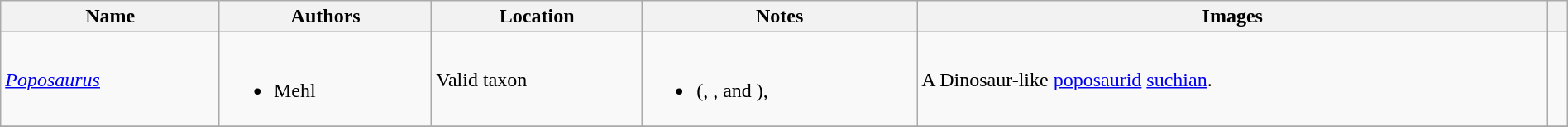<table class="wikitable sortable" align="center" width="100%">
<tr>
<th>Name</th>
<th>Authors</th>
<th>Location</th>
<th>Notes</th>
<th class="unsortable">Images</th>
<th></th>
</tr>
<tr>
<td><em><a href='#'>Poposaurus</a></em></td>
<td style="border-right:0px" valign="top"><br><ul><li>Mehl</li></ul></td>
<td>Valid taxon</td>
<td><br><ul><li> (, ,   and ),</li></ul></td>
<td>A Dinosaur-like <a href='#'>poposaurid</a> <a href='#'>suchian</a>.</td>
<td></td>
</tr>
<tr>
</tr>
</table>
